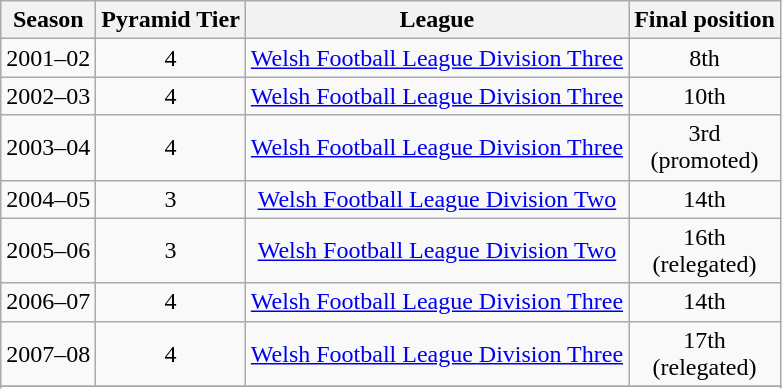<table class="wikitable" style="text-align: center">
<tr>
<th>Season</th>
<th>Pyramid Tier</th>
<th>League</th>
<th>Final position</th>
</tr>
<tr>
<td>2001–02</td>
<td>4</td>
<td><a href='#'>Welsh Football League Division Three</a></td>
<td>8th</td>
</tr>
<tr>
<td>2002–03</td>
<td>4</td>
<td><a href='#'>Welsh Football League Division Three</a></td>
<td>10th</td>
</tr>
<tr>
<td>2003–04</td>
<td>4</td>
<td><a href='#'>Welsh Football League Division Three</a></td>
<td>3rd<br>(promoted)</td>
</tr>
<tr>
<td>2004–05</td>
<td>3</td>
<td><a href='#'>Welsh Football League Division Two</a></td>
<td>14th</td>
</tr>
<tr>
<td>2005–06</td>
<td>3</td>
<td><a href='#'>Welsh Football League Division Two</a></td>
<td>16th<br>(relegated)</td>
</tr>
<tr>
<td>2006–07</td>
<td>4</td>
<td><a href='#'>Welsh Football League Division Three</a></td>
<td>14th</td>
</tr>
<tr>
<td>2007–08</td>
<td>4</td>
<td><a href='#'>Welsh Football League Division Three</a></td>
<td>17th<br>(relegated)</td>
</tr>
<tr>
</tr>
<tr>
</tr>
</table>
